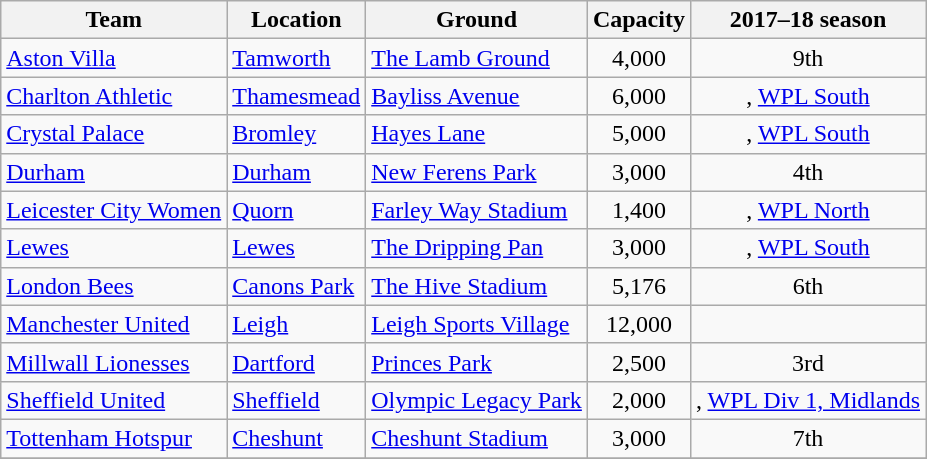<table class="wikitable sortable">
<tr>
<th>Team</th>
<th>Location</th>
<th>Ground</th>
<th>Capacity</th>
<th data-sort-type="number">2017–18 season</th>
</tr>
<tr>
<td><a href='#'>Aston Villa</a></td>
<td><a href='#'>Tamworth</a></td>
<td><a href='#'>The Lamb Ground</a></td>
<td style="text-align:center">4,000</td>
<td style="text-align:center">9th</td>
</tr>
<tr>
<td><a href='#'>Charlton Athletic</a></td>
<td><a href='#'>Thamesmead</a></td>
<td><a href='#'>Bayliss Avenue</a></td>
<td style="text-align:center">6,000</td>
<td style="text-align:center">, <a href='#'>WPL South</a></td>
</tr>
<tr>
<td><a href='#'>Crystal Palace</a></td>
<td><a href='#'>Bromley</a></td>
<td><a href='#'>Hayes Lane</a></td>
<td style="text-align:center">5,000</td>
<td style="text-align:center">, <a href='#'>WPL South</a></td>
</tr>
<tr>
<td><a href='#'>Durham</a></td>
<td><a href='#'>Durham</a></td>
<td><a href='#'>New Ferens Park</a></td>
<td style="text-align:center">3,000</td>
<td style="text-align:center">4th</td>
</tr>
<tr>
<td><a href='#'>Leicester City Women</a></td>
<td><a href='#'>Quorn</a></td>
<td><a href='#'>Farley Way Stadium</a></td>
<td style="text-align:center">1,400</td>
<td style="text-align:center">, <a href='#'>WPL North</a></td>
</tr>
<tr>
<td><a href='#'>Lewes</a></td>
<td><a href='#'>Lewes</a></td>
<td><a href='#'>The Dripping Pan</a></td>
<td style="text-align:center">3,000</td>
<td style="text-align:center">, <a href='#'>WPL South</a></td>
</tr>
<tr>
<td><a href='#'>London Bees</a></td>
<td><a href='#'>Canons Park</a></td>
<td><a href='#'>The Hive Stadium</a></td>
<td style="text-align:center">5,176</td>
<td style="text-align:center">6th</td>
</tr>
<tr>
<td><a href='#'>Manchester United</a></td>
<td><a href='#'>Leigh</a></td>
<td><a href='#'>Leigh Sports Village</a></td>
<td style="text-align:center">12,000</td>
<td style="text-align:center"></td>
</tr>
<tr>
<td><a href='#'>Millwall Lionesses</a></td>
<td><a href='#'>Dartford</a></td>
<td><a href='#'>Princes Park</a></td>
<td style="text-align:center">2,500</td>
<td style="text-align:center">3rd</td>
</tr>
<tr>
<td><a href='#'>Sheffield United</a></td>
<td><a href='#'>Sheffield</a></td>
<td><a href='#'>Olympic Legacy Park</a></td>
<td style="text-align:center">2,000</td>
<td style="text-align:center">, <a href='#'>WPL Div 1, Midlands</a></td>
</tr>
<tr>
<td><a href='#'>Tottenham Hotspur</a></td>
<td><a href='#'>Cheshunt</a></td>
<td><a href='#'>Cheshunt Stadium</a></td>
<td style="text-align:center">3,000</td>
<td style="text-align:center">7th</td>
</tr>
<tr>
</tr>
</table>
